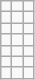<table class="wikitable">
<tr>
<td></td>
<td></td>
<td></td>
</tr>
<tr>
<td></td>
<td></td>
<td></td>
</tr>
<tr>
<td></td>
<td></td>
<td></td>
</tr>
<tr>
<td></td>
<td></td>
<td></td>
</tr>
<tr>
<td></td>
<td></td>
<td></td>
</tr>
<tr>
<td></td>
<td></td>
<td></td>
</tr>
<tr>
<td></td>
<td></td>
<td></td>
</tr>
</table>
